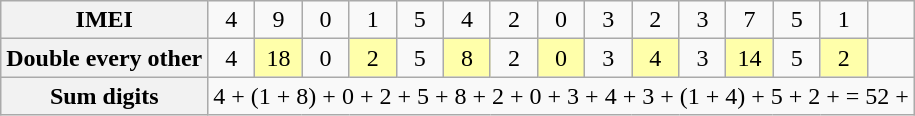<table class="wikitable" style="text-align:center">
<tr>
<th>IMEI</th>
<td style="width:1.5em">4</td>
<td style="width:1.5em">9</td>
<td style="width:1.5em">0</td>
<td style="width:1.5em">1</td>
<td style="width:1.5em">5</td>
<td style="width:1.5em">4</td>
<td style="width:1.5em">2</td>
<td style="width:1.5em">0</td>
<td style="width:1.5em">3</td>
<td style="width:1.5em">2</td>
<td style="width:1.5em">3</td>
<td style="width:1.5em">7</td>
<td style="width:1.5em">5</td>
<td style="width:1.5em">1</td>
<td style="width:1.5em"></td>
</tr>
<tr>
<th>Double every other</th>
<td>4</td>
<td style="background: #FFA;">18</td>
<td>0</td>
<td style="background: #FFA;">2</td>
<td>5</td>
<td style="background: #FFA;">8</td>
<td>2</td>
<td style="background: #FFA;">0</td>
<td>3</td>
<td style="background: #FFA;">4</td>
<td>3</td>
<td style="background: #FFA;">14</td>
<td>5</td>
<td style="background: #FFA;">2</td>
<td></td>
</tr>
<tr>
<th>Sum digits</th>
<td colspan="15" style="white-space: nowrap">4 + (1 + 8) + 0 + 2 + 5 + 8 + 2 + 0 + 3 + 4 + 3 + (1 + 4) + 5 + 2 +  = 52 + </td>
</tr>
</table>
